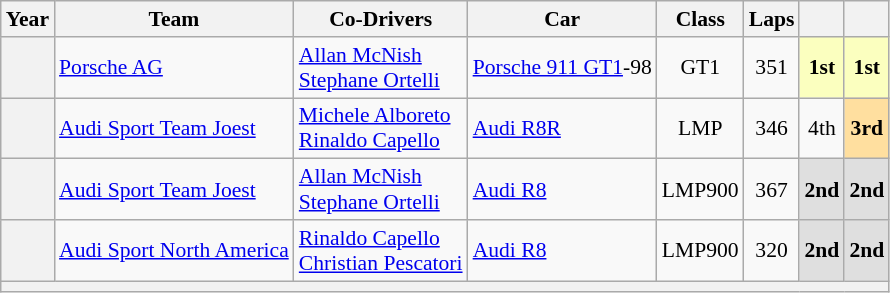<table class="wikitable" style="text-align:center; font-size:90%">
<tr>
<th>Year</th>
<th>Team</th>
<th>Co-Drivers</th>
<th>Car</th>
<th>Class</th>
<th>Laps</th>
<th></th>
<th></th>
</tr>
<tr>
<th></th>
<td align="left" nowrap> <a href='#'>Porsche AG</a></td>
<td align="left" nowrap> <a href='#'>Allan McNish</a><br> <a href='#'>Stephane Ortelli</a></td>
<td align="left" nowrap><a href='#'>Porsche 911 GT1</a>-98</td>
<td>GT1</td>
<td>351</td>
<td style="background:#FBFFBF;"><strong>1st</strong></td>
<td style="background:#FBFFBF;"><strong>1st</strong></td>
</tr>
<tr>
<th></th>
<td align="left" nowrap> <a href='#'>Audi Sport Team Joest</a></td>
<td align="left" nowrap> <a href='#'>Michele Alboreto</a><br> <a href='#'>Rinaldo Capello</a></td>
<td align="left" nowrap><a href='#'>Audi R8R</a></td>
<td>LMP</td>
<td>346</td>
<td>4th</td>
<td style="background:#FFDF9F;"><strong>3rd</strong></td>
</tr>
<tr>
<th></th>
<td align="left" nowrap> <a href='#'>Audi Sport Team Joest</a></td>
<td align="left" nowrap> <a href='#'>Allan McNish</a><br> <a href='#'>Stephane Ortelli</a></td>
<td align="left" nowrap><a href='#'>Audi R8</a></td>
<td>LMP900</td>
<td>367</td>
<td style="background:#DFDFDF;"><strong>2nd</strong></td>
<td style="background:#DFDFDF;"><strong>2nd</strong></td>
</tr>
<tr>
<th></th>
<td align="left" nowrap> <a href='#'>Audi Sport North America</a></td>
<td align="left" nowrap> <a href='#'>Rinaldo Capello</a><br> <a href='#'>Christian Pescatori</a></td>
<td align="left" nowrap><a href='#'>Audi R8</a></td>
<td>LMP900</td>
<td>320</td>
<td style="background:#DFDFDF;"><strong>2nd</strong></td>
<td style="background:#DFDFDF;"><strong>2nd</strong></td>
</tr>
<tr>
<th colspan="8"></th>
</tr>
</table>
